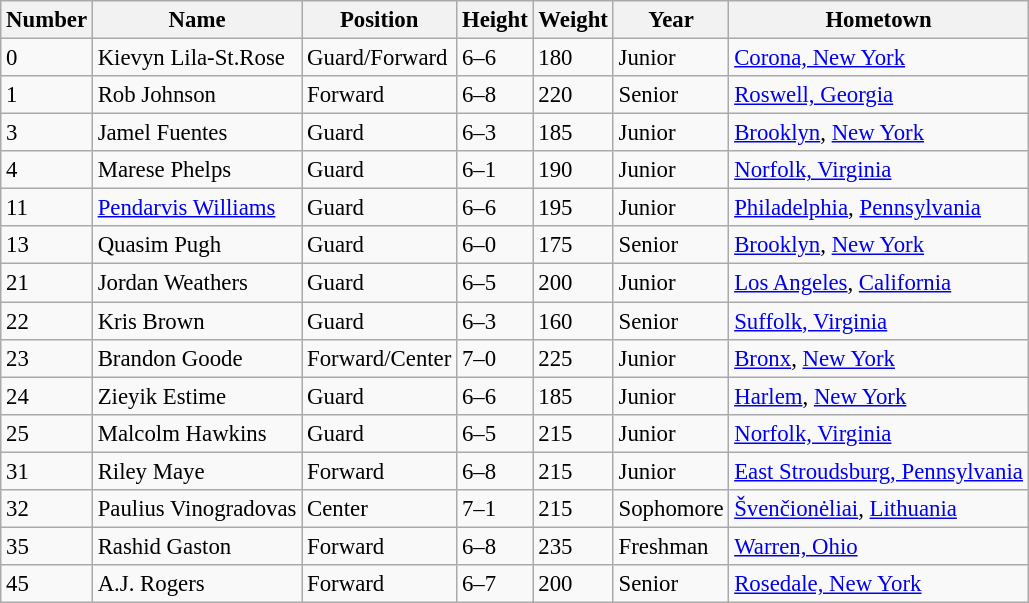<table class="wikitable" style="font-size: 95%;">
<tr>
<th>Number</th>
<th>Name</th>
<th>Position</th>
<th>Height</th>
<th>Weight</th>
<th>Year</th>
<th>Hometown</th>
</tr>
<tr>
<td>0</td>
<td>Kievyn Lila-St.Rose</td>
<td>Guard/Forward</td>
<td>6–6</td>
<td>180</td>
<td>Junior</td>
<td><a href='#'>Corona, New York</a></td>
</tr>
<tr>
<td>1</td>
<td>Rob Johnson</td>
<td>Forward</td>
<td>6–8</td>
<td>220</td>
<td>Senior</td>
<td><a href='#'>Roswell, Georgia</a></td>
</tr>
<tr>
<td>3</td>
<td>Jamel Fuentes</td>
<td>Guard</td>
<td>6–3</td>
<td>185</td>
<td>Junior</td>
<td><a href='#'>Brooklyn</a>, <a href='#'>New York</a></td>
</tr>
<tr>
<td>4</td>
<td>Marese Phelps</td>
<td>Guard</td>
<td>6–1</td>
<td>190</td>
<td>Junior</td>
<td><a href='#'>Norfolk, Virginia</a></td>
</tr>
<tr>
<td>11</td>
<td><a href='#'>Pendarvis Williams</a></td>
<td>Guard</td>
<td>6–6</td>
<td>195</td>
<td>Junior</td>
<td><a href='#'>Philadelphia</a>, <a href='#'>Pennsylvania</a></td>
</tr>
<tr>
<td>13</td>
<td>Quasim Pugh</td>
<td>Guard</td>
<td>6–0</td>
<td>175</td>
<td>Senior</td>
<td><a href='#'>Brooklyn</a>, <a href='#'>New York</a></td>
</tr>
<tr>
<td>21</td>
<td>Jordan Weathers</td>
<td>Guard</td>
<td>6–5</td>
<td>200</td>
<td>Junior</td>
<td><a href='#'>Los Angeles</a>, <a href='#'>California</a></td>
</tr>
<tr>
<td>22</td>
<td>Kris Brown</td>
<td>Guard</td>
<td>6–3</td>
<td>160</td>
<td>Senior</td>
<td><a href='#'>Suffolk, Virginia</a></td>
</tr>
<tr>
<td>23</td>
<td>Brandon Goode</td>
<td>Forward/Center</td>
<td>7–0</td>
<td>225</td>
<td>Junior</td>
<td><a href='#'>Bronx</a>, <a href='#'>New York</a></td>
</tr>
<tr>
<td>24</td>
<td>Zieyik Estime</td>
<td>Guard</td>
<td>6–6</td>
<td>185</td>
<td>Junior</td>
<td><a href='#'>Harlem</a>, <a href='#'>New York</a></td>
</tr>
<tr>
<td>25</td>
<td>Malcolm Hawkins</td>
<td>Guard</td>
<td>6–5</td>
<td>215</td>
<td>Junior</td>
<td><a href='#'>Norfolk, Virginia</a></td>
</tr>
<tr>
<td>31</td>
<td>Riley Maye</td>
<td>Forward</td>
<td>6–8</td>
<td>215</td>
<td>Junior</td>
<td><a href='#'>East Stroudsburg, Pennsylvania</a></td>
</tr>
<tr>
<td>32</td>
<td>Paulius Vinogradovas</td>
<td>Center</td>
<td>7–1</td>
<td>215</td>
<td>Sophomore</td>
<td><a href='#'>Švenčionėliai</a>, <a href='#'>Lithuania</a></td>
</tr>
<tr>
<td>35</td>
<td>Rashid Gaston</td>
<td>Forward</td>
<td>6–8</td>
<td>235</td>
<td>Freshman</td>
<td><a href='#'>Warren, Ohio</a></td>
</tr>
<tr>
<td>45</td>
<td>A.J. Rogers</td>
<td>Forward</td>
<td>6–7</td>
<td>200</td>
<td>Senior</td>
<td><a href='#'>Rosedale, New York</a></td>
</tr>
</table>
